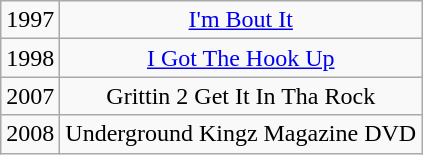<table class="wikitable" style="text-align:center;">
<tr>
<td>1997</td>
<td><a href='#'>I'm Bout It</a></td>
</tr>
<tr>
<td>1998</td>
<td><a href='#'>I Got The Hook Up</a></td>
</tr>
<tr>
<td>2007</td>
<td>Grittin 2 Get It In Tha Rock</td>
</tr>
<tr>
<td>2008</td>
<td>Underground Kingz Magazine DVD</td>
</tr>
</table>
